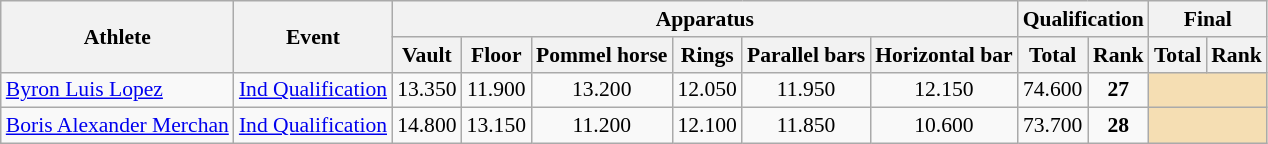<table class="wikitable" style="font-size:90%">
<tr>
<th rowspan="2">Athlete</th>
<th rowspan="2">Event</th>
<th colspan = "6">Apparatus</th>
<th colspan = "2">Qualification</th>
<th colspan = "2">Final</th>
</tr>
<tr>
<th>Vault</th>
<th>Floor</th>
<th>Pommel horse</th>
<th>Rings</th>
<th>Parallel bars</th>
<th>Horizontal bar</th>
<th>Total</th>
<th>Rank</th>
<th>Total</th>
<th>Rank</th>
</tr>
<tr>
<td><a href='#'>Byron Luis Lopez</a></td>
<td><a href='#'>Ind Qualification</a></td>
<td align=center>13.350</td>
<td align=center>11.900</td>
<td align=center>13.200</td>
<td align=center>12.050</td>
<td align=center>11.950</td>
<td align=center>12.150</td>
<td align=center>74.600</td>
<td align=center><strong>27</strong></td>
<td align=center colspan=2 bgcolor=wheat></td>
</tr>
<tr>
<td><a href='#'>Boris Alexander Merchan</a></td>
<td><a href='#'>Ind Qualification</a></td>
<td align=center>14.800</td>
<td align=center>13.150</td>
<td align=center>11.200</td>
<td align=center>12.100</td>
<td align=center>11.850</td>
<td align=center>10.600</td>
<td align=center>73.700</td>
<td align=center><strong>28</strong></td>
<td align=center colspan=2 bgcolor=wheat></td>
</tr>
</table>
